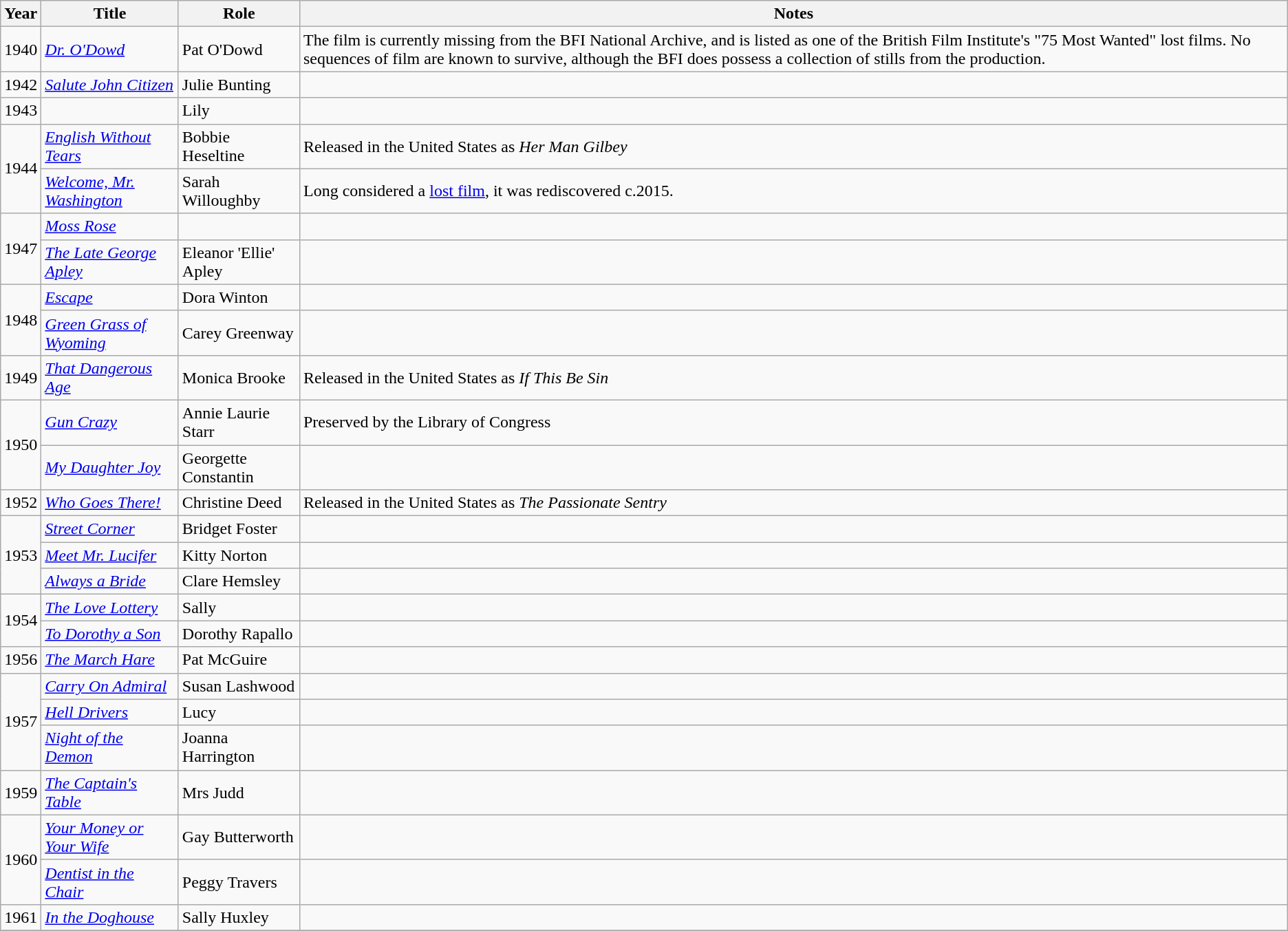<table class="wikitable sortable">
<tr>
<th>Year</th>
<th>Title</th>
<th>Role</th>
<th>Notes</th>
</tr>
<tr>
<td>1940</td>
<td><em><a href='#'>Dr. O'Dowd</a></em></td>
<td>Pat O'Dowd</td>
<td>The film is currently missing from the BFI National Archive, and is listed as one of the British Film Institute's "75 Most Wanted" lost films. No sequences of film are known to survive, although the BFI does possess a collection of stills from the production.</td>
</tr>
<tr>
<td>1942</td>
<td><em><a href='#'>Salute John Citizen</a></em></td>
<td>Julie Bunting</td>
<td></td>
</tr>
<tr>
<td>1943</td>
<td><em></em></td>
<td>Lily</td>
<td></td>
</tr>
<tr>
<td rowspan=2>1944</td>
<td><em><a href='#'>English Without Tears</a></em></td>
<td>Bobbie Heseltine</td>
<td>Released in the United States as <em>Her Man Gilbey</em></td>
</tr>
<tr>
<td><em><a href='#'>Welcome, Mr. Washington</a></em></td>
<td>Sarah Willoughby</td>
<td>Long considered a <a href='#'>lost film</a>, it was rediscovered c.2015.</td>
</tr>
<tr>
<td rowspan=2>1947</td>
<td><em><a href='#'>Moss Rose</a></em></td>
<td></td>
<td></td>
</tr>
<tr>
<td><em><a href='#'>The Late George Apley</a></em></td>
<td>Eleanor 'Ellie' Apley</td>
<td></td>
</tr>
<tr>
<td rowspan=2>1948</td>
<td><em><a href='#'>Escape</a></em></td>
<td>Dora Winton</td>
<td></td>
</tr>
<tr>
<td><em><a href='#'>Green Grass of Wyoming</a></em></td>
<td>Carey Greenway</td>
<td></td>
</tr>
<tr>
<td>1949</td>
<td><em><a href='#'>That Dangerous Age</a></em></td>
<td>Monica Brooke</td>
<td>Released in the United States as <em>If This Be Sin</em></td>
</tr>
<tr>
<td rowspan=2>1950</td>
<td><em><a href='#'>Gun Crazy</a></em></td>
<td>Annie Laurie Starr</td>
<td>Preserved by the Library of Congress</td>
</tr>
<tr>
<td><em><a href='#'>My Daughter Joy</a></em></td>
<td>Georgette Constantin</td>
<td></td>
</tr>
<tr>
<td>1952</td>
<td><em><a href='#'>Who Goes There!</a></em></td>
<td>Christine Deed</td>
<td>Released in the United States as <em>The Passionate Sentry</em></td>
</tr>
<tr>
<td rowspan=3>1953</td>
<td><em><a href='#'>Street Corner</a></em></td>
<td>Bridget Foster</td>
<td></td>
</tr>
<tr>
<td><em><a href='#'>Meet Mr. Lucifer</a></em></td>
<td>Kitty Norton</td>
<td></td>
</tr>
<tr>
<td><em><a href='#'>Always a Bride</a></em></td>
<td>Clare Hemsley</td>
<td></td>
</tr>
<tr>
<td rowspan=2>1954</td>
<td><em><a href='#'>The Love Lottery</a></em></td>
<td>Sally</td>
<td></td>
</tr>
<tr>
<td><em><a href='#'>To Dorothy a Son</a></em></td>
<td>Dorothy Rapallo</td>
<td></td>
</tr>
<tr>
<td>1956</td>
<td><em><a href='#'>The March Hare</a></em></td>
<td>Pat McGuire</td>
<td></td>
</tr>
<tr>
<td rowspan=3>1957</td>
<td><em><a href='#'>Carry On Admiral</a></em></td>
<td>Susan Lashwood</td>
<td></td>
</tr>
<tr>
<td><em><a href='#'>Hell Drivers</a></em></td>
<td>Lucy</td>
<td></td>
</tr>
<tr>
<td><em><a href='#'>Night of the Demon</a></em></td>
<td>Joanna Harrington</td>
<td></td>
</tr>
<tr>
<td>1959</td>
<td><em><a href='#'>The Captain's Table</a></em></td>
<td>Mrs Judd</td>
<td></td>
</tr>
<tr>
<td rowspan=2>1960</td>
<td><em><a href='#'>Your Money or Your Wife</a></em></td>
<td>Gay Butterworth</td>
<td></td>
</tr>
<tr>
<td><em><a href='#'>Dentist in the Chair</a></em></td>
<td>Peggy Travers</td>
<td></td>
</tr>
<tr>
<td>1961</td>
<td><em><a href='#'>In the Doghouse</a></em></td>
<td>Sally Huxley</td>
<td></td>
</tr>
<tr>
</tr>
</table>
